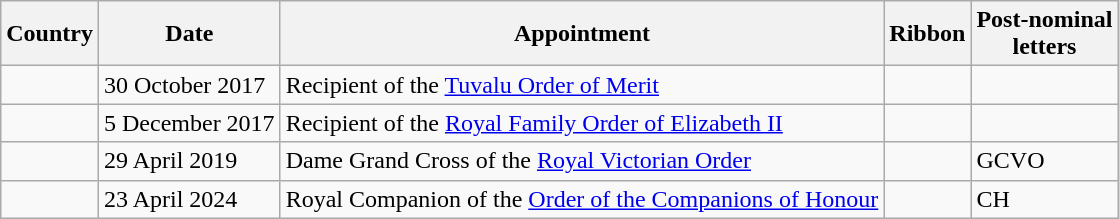<table class="wikitable sortable" style="margin:0.5em 1em 0.5em 0; border:1px solid #005566; border-collapse:collapse;">
<tr>
<th>Country</th>
<th scope="col">Date</th>
<th scope="col">Appointment</th>
<th scope="col">Ribbon</th>
<th scope="col">Post-nominal<br>letters</th>
</tr>
<tr>
<td></td>
<td>30 October 2017</td>
<td>Recipient of the <a href='#'>Tuvalu Order of Merit</a></td>
<td></td>
<td></td>
</tr>
<tr>
<td></td>
<td>5 December 2017</td>
<td>Recipient of the <a href='#'>Royal Family Order of Elizabeth II</a></td>
<td></td>
<td></td>
</tr>
<tr>
<td></td>
<td>29 April 2019</td>
<td>Dame Grand Cross of the <a href='#'>Royal Victorian Order</a></td>
<td></td>
<td>GCVO</td>
</tr>
<tr>
<td></td>
<td>23 April 2024</td>
<td>Royal Companion of the <a href='#'>Order of the Companions of Honour</a></td>
<td></td>
<td>CH</td>
</tr>
</table>
